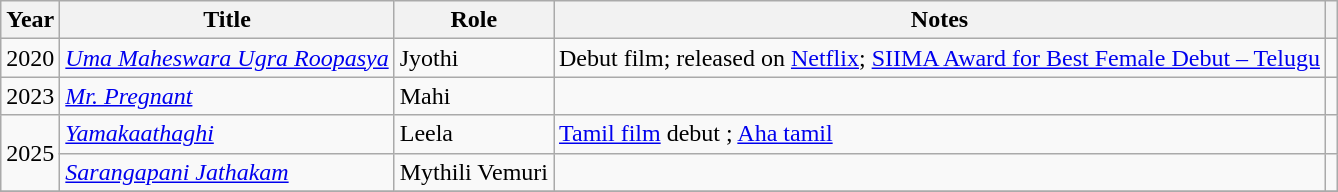<table class="wikitable">
<tr>
<th>Year</th>
<th>Title</th>
<th>Role</th>
<th>Notes</th>
<th class="unsortable"></th>
</tr>
<tr>
<td>2020</td>
<td><em><a href='#'>Uma Maheswara Ugra Roopasya</a></em></td>
<td>Jyothi</td>
<td>Debut film; released on <a href='#'>Netflix</a>; <a href='#'>SIIMA Award for Best Female Debut – Telugu</a></td>
<td></td>
</tr>
<tr>
<td>2023</td>
<td><em><a href='#'>Mr. Pregnant</a></em></td>
<td>Mahi</td>
<td></td>
<td></td>
</tr>
<tr>
<td rowspan="2">2025</td>
<td><em><a href='#'>Yamakaathaghi</a></em></td>
<td>Leela</td>
<td><a href='#'>Tamil film</a> debut ; <a href='#'>Aha tamil</a></td>
<td></td>
</tr>
<tr>
<td><em><a href='#'>Sarangapani Jathakam</a></em></td>
<td>Mythili Vemuri</td>
<td></td>
<td></td>
</tr>
<tr>
</tr>
</table>
